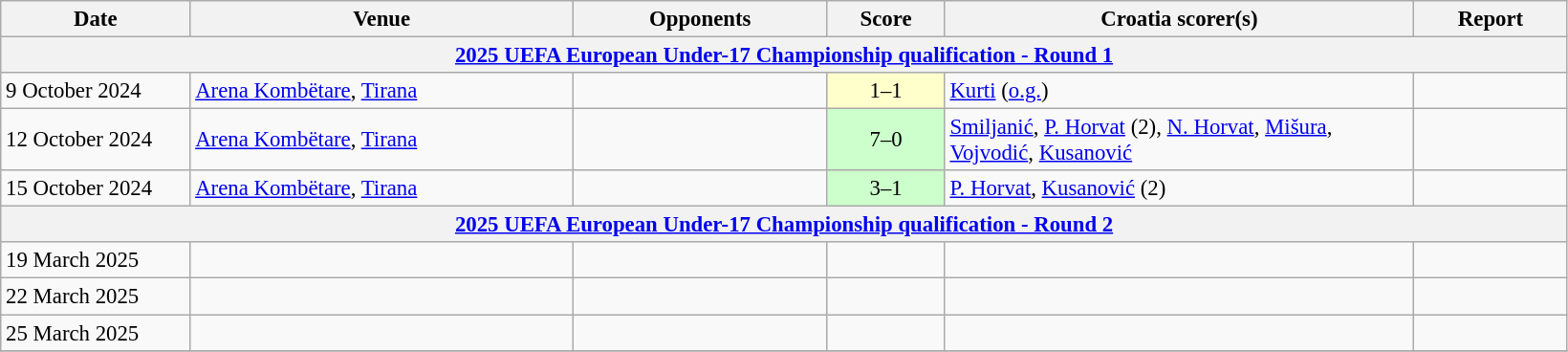<table class="wikitable" style="font-size:95%;">
<tr>
<th width=125>Date</th>
<th width=260>Venue</th>
<th width=170>Opponents</th>
<th width= 75>Score</th>
<th width=320>Croatia scorer(s)</th>
<th width=100>Report</th>
</tr>
<tr>
<th colspan=7><a href='#'>2025 UEFA European Under-17 Championship qualification - Round 1</a></th>
</tr>
<tr>
<td>9 October 2024</td>
<td><a href='#'>Arena Kombëtare</a>, <a href='#'>Tirana</a></td>
<td></td>
<td align=center bgcolor=#FFFFCC>1–1</td>
<td><a href='#'>Kurti</a> (<a href='#'>o.g.</a>)</td>
<td></td>
</tr>
<tr>
<td>12 October 2024</td>
<td><a href='#'>Arena Kombëtare</a>, <a href='#'>Tirana</a></td>
<td></td>
<td align=center bgcolor=#CCFFCC>7–0</td>
<td><a href='#'>Smiljanić</a>, <a href='#'>P. Horvat</a> (2), <a href='#'>N. Horvat</a>, <a href='#'>Mišura</a>, <a href='#'>Vojvodić</a>, <a href='#'>Kusanović</a></td>
<td></td>
</tr>
<tr>
<td>15 October 2024</td>
<td><a href='#'>Arena Kombëtare</a>, <a href='#'>Tirana</a></td>
<td></td>
<td align=center bgcolor=#CCFFCC>3–1</td>
<td><a href='#'>P. Horvat</a>, <a href='#'>Kusanović</a> (2)</td>
<td></td>
</tr>
<tr>
<th colspan=7><a href='#'>2025 UEFA European Under-17 Championship qualification - Round 2</a></th>
</tr>
<tr>
<td>19 March 2025</td>
<td></td>
<td></td>
<td></td>
<td></td>
<td></td>
</tr>
<tr>
<td>22 March 2025</td>
<td></td>
<td></td>
<td></td>
<td></td>
<td></td>
</tr>
<tr>
<td>25 March 2025</td>
<td></td>
<td></td>
<td></td>
<td></td>
<td></td>
</tr>
<tr>
</tr>
</table>
